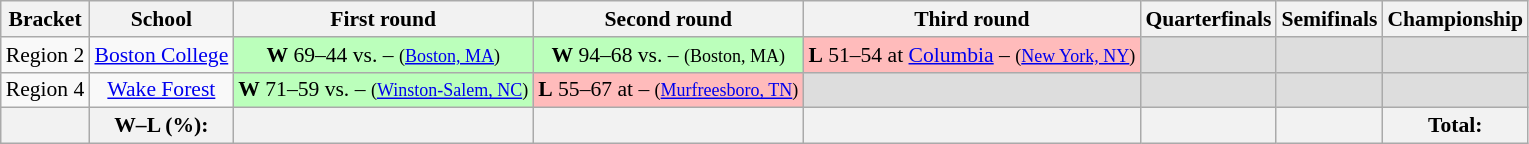<table class="sortable wikitable" style="white-space:nowrap; text-align:center; font-size:90%;">
<tr>
<th>Bracket</th>
<th>School</th>
<th>First round</th>
<th>Second round</th>
<th>Third round</th>
<th>Quarterfinals</th>
<th>Semifinals</th>
<th>Championship</th>
</tr>
<tr>
<td>Region 2</td>
<td><a href='#'>Boston College</a></td>
<td style="background:#bfb;"><strong>W</strong> 69–44 vs.  – <small>(<a href='#'>Boston, MA</a>)</small></td>
<td style="background:#bfb;"><strong>W</strong> 94–68 vs.  – <small>(Boston, MA)</small></td>
<td style="background:#fbb;"><strong>L</strong> 51–54 at <a href='#'>Columbia</a> – <small>(<a href='#'>New York, NY</a>)</small></td>
<td style="background:#ddd;"></td>
<td style="background:#ddd;"></td>
<td style="background:#ddd;"></td>
</tr>
<tr>
<td>Region 4</td>
<td><a href='#'>Wake Forest</a></td>
<td style="background:#bfb;"><strong>W</strong> 71–59 vs.  – <small>(<a href='#'>Winston-Salem, NC</a>)</small></td>
<td style="background:#fbb;"><strong>L</strong> 55–67 at  – <small>(<a href='#'>Murfreesboro, TN</a>)</small></td>
<td style="background:#ddd;"></td>
<td style="background:#ddd;"></td>
<td style="background:#ddd;"></td>
<td style="background:#ddd;"></td>
</tr>
<tr>
<th></th>
<th>W–L (%):</th>
<th></th>
<th></th>
<th></th>
<th></th>
<th></th>
<th> Total: </th>
</tr>
</table>
